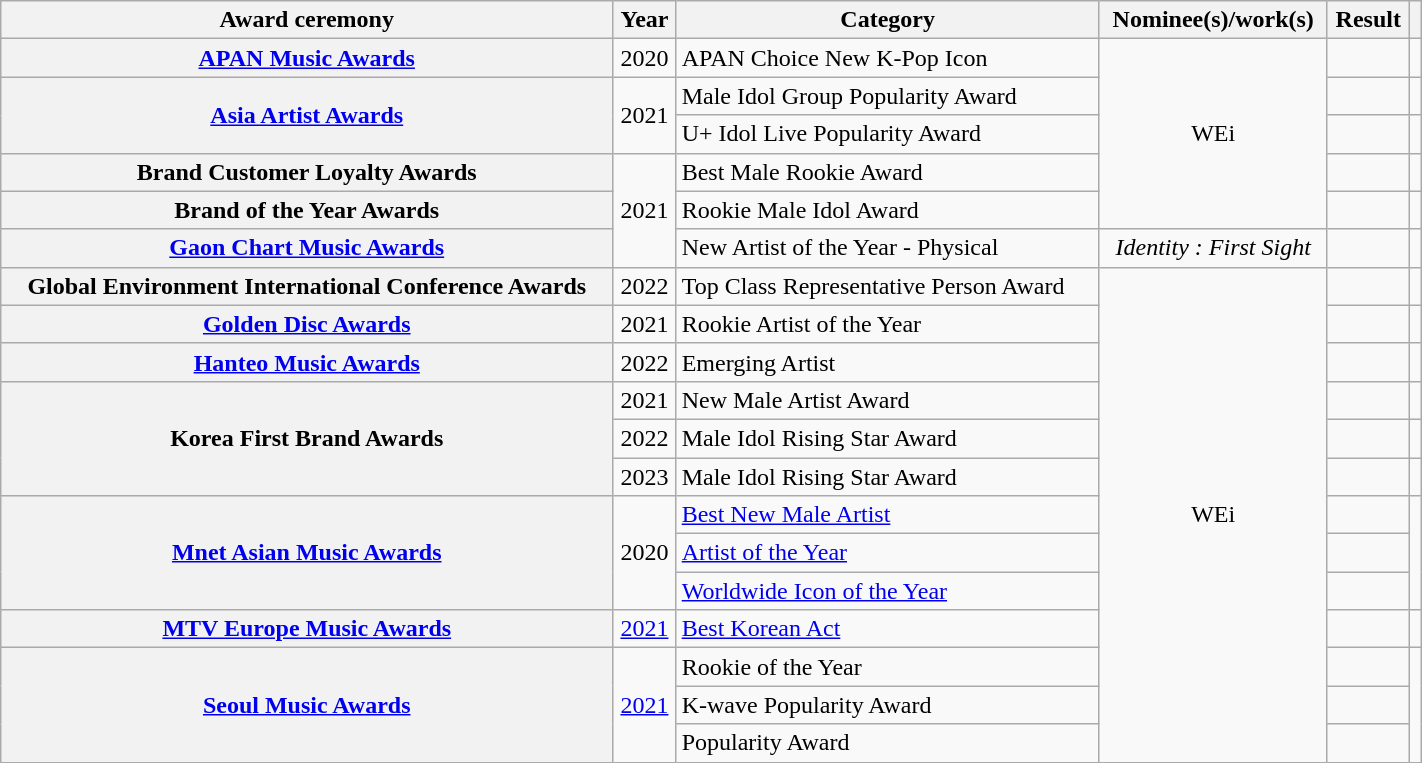<table class="wikitable sortable plainrowheaders" style="width:75%">
<tr>
<th scope="col">Award ceremony </th>
<th scope="col">Year</th>
<th scope="col">Category</th>
<th scope="col">Nominee(s)/work(s)</th>
<th scope="col">Result</th>
<th scope="col" class="unsortable"></th>
</tr>
<tr>
<th scope="row"><a href='#'>APAN Music Awards</a></th>
<td style="text-align:center">2020</td>
<td>APAN Choice New K-Pop Icon</td>
<td style="text-align:center" rowspan="5">WEi</td>
<td></td>
<td style="text-align:center"></td>
</tr>
<tr>
<th scope="row" rowspan="2"><a href='#'>Asia Artist Awards</a></th>
<td style="text-align:center" rowspan="2">2021</td>
<td>Male Idol Group Popularity Award</td>
<td></td>
<td style="text-align:center"></td>
</tr>
<tr>
<td>U+ Idol Live Popularity Award</td>
<td></td>
<td style="text-align:center"></td>
</tr>
<tr>
<th scope="row">Brand Customer Loyalty Awards</th>
<td rowspan="3" style="text-align:center">2021</td>
<td>Best Male Rookie Award</td>
<td></td>
<td style="text-align:center"></td>
</tr>
<tr>
<th scope="row">Brand of the Year Awards</th>
<td>Rookie Male Idol Award</td>
<td></td>
<td style="text-align:center"></td>
</tr>
<tr>
<th scope="row"><a href='#'>Gaon Chart Music Awards</a></th>
<td>New Artist of the Year - Physical</td>
<td style="text-align:center"><em>Identity : First Sight</em></td>
<td></td>
<td style="text-align:center"></td>
</tr>
<tr>
<th scope="row">Global Environment International Conference Awards</th>
<td style="text-align:center">2022</td>
<td>Top Class Representative Person Award</td>
<td rowspan="13" style="text-align:center">WEi</td>
<td></td>
<td style="text-align:center"></td>
</tr>
<tr>
<th scope="row"><a href='#'>Golden Disc Awards</a></th>
<td style="text-align:center">2021</td>
<td>Rookie Artist of the Year</td>
<td></td>
<td style="text-align:center"></td>
</tr>
<tr>
<th scope="row"><a href='#'>Hanteo Music Awards</a></th>
<td style="text-align:center">2022</td>
<td>Emerging Artist</td>
<td></td>
<td style="text-align:center"></td>
</tr>
<tr>
<th scope="row" rowspan="3">Korea First Brand Awards</th>
<td style="text-align:center">2021</td>
<td>New Male Artist Award</td>
<td></td>
<td style="text-align:center"></td>
</tr>
<tr>
<td style="text-align:center">2022</td>
<td>Male Idol Rising Star Award</td>
<td></td>
<td style="text-align:center"></td>
</tr>
<tr>
<td style="text-align:center">2023</td>
<td>Male Idol Rising Star Award</td>
<td></td>
<td style="text-align:center"></td>
</tr>
<tr>
<th scope="row" rowspan="3"><a href='#'>Mnet Asian Music Awards</a></th>
<td style="text-align:center" rowspan="3">2020</td>
<td><a href='#'>Best New Male Artist</a></td>
<td></td>
<td rowspan="3" style="text-align:center"></td>
</tr>
<tr>
<td><a href='#'>Artist of the Year</a></td>
<td></td>
</tr>
<tr>
<td><a href='#'>Worldwide Icon of the Year</a></td>
<td></td>
</tr>
<tr>
<th scope="row"><a href='#'>MTV Europe Music Awards</a></th>
<td style="text-align:center"><a href='#'>2021</a></td>
<td><a href='#'>Best Korean Act</a></td>
<td></td>
<td style="text-align:center"></td>
</tr>
<tr>
<th scope="row" rowspan="3"><a href='#'>Seoul Music Awards</a></th>
<td rowspan="3" style="text-align:center"><a href='#'>2021</a></td>
<td>Rookie of the Year</td>
<td></td>
<td rowspan="3" style="text-align:center"></td>
</tr>
<tr>
<td>K-wave Popularity Award</td>
<td></td>
</tr>
<tr>
<td>Popularity Award</td>
<td></td>
</tr>
</table>
